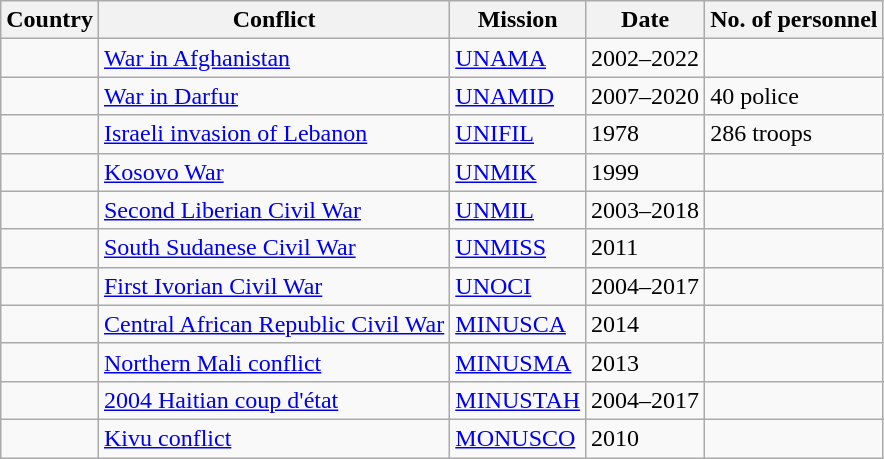<table class="wikitable sortable">
<tr>
<th>Country</th>
<th>Conflict</th>
<th>Mission</th>
<th>Date</th>
<th>No. of personnel</th>
</tr>
<tr>
<td></td>
<td><a href='#'>War in Afghanistan</a></td>
<td><a href='#'>UNAMA</a></td>
<td>2002–2022</td>
<td></td>
</tr>
<tr>
<td></td>
<td><a href='#'>War in Darfur</a></td>
<td><a href='#'>UNAMID</a></td>
<td>2007–2020</td>
<td>40 police</td>
</tr>
<tr>
<td></td>
<td><a href='#'>Israeli invasion of Lebanon</a></td>
<td><a href='#'>UNIFIL</a></td>
<td>1978</td>
<td>286 troops</td>
</tr>
<tr>
<td></td>
<td><a href='#'>Kosovo War</a></td>
<td><a href='#'>UNMIK</a></td>
<td>1999</td>
<td></td>
</tr>
<tr>
<td></td>
<td><a href='#'>Second Liberian Civil War</a></td>
<td><a href='#'>UNMIL</a></td>
<td>2003–2018</td>
<td></td>
</tr>
<tr>
<td></td>
<td><a href='#'>South Sudanese Civil War</a></td>
<td><a href='#'>UNMISS</a></td>
<td>2011</td>
<td></td>
</tr>
<tr>
<td></td>
<td><a href='#'>First Ivorian Civil War</a></td>
<td><a href='#'>UNOCI</a></td>
<td>2004–2017</td>
<td></td>
</tr>
<tr>
<td></td>
<td><a href='#'>Central African Republic Civil War</a></td>
<td><a href='#'>MINUSCA</a></td>
<td>2014</td>
<td></td>
</tr>
<tr>
<td></td>
<td><a href='#'>Northern Mali conflict</a></td>
<td><a href='#'>MINUSMA</a></td>
<td>2013</td>
<td></td>
</tr>
<tr>
<td></td>
<td><a href='#'>2004 Haitian coup d'état</a></td>
<td><a href='#'>MINUSTAH</a></td>
<td>2004–2017</td>
<td></td>
</tr>
<tr>
<td></td>
<td><a href='#'>Kivu conflict</a></td>
<td><a href='#'>MONUSCO</a></td>
<td>2010</td>
<td></td>
</tr>
</table>
